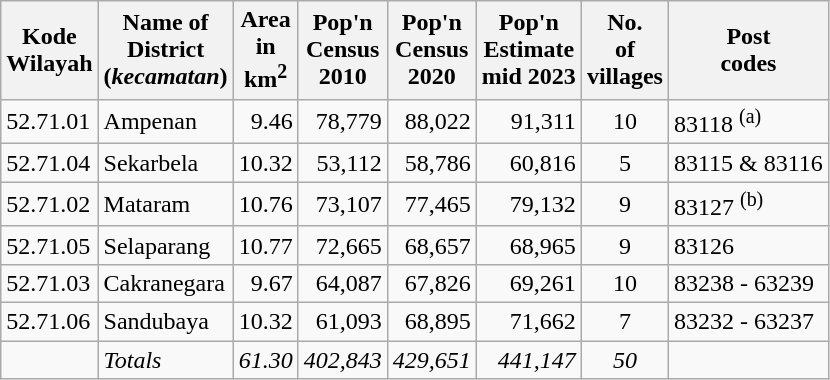<table class="sortable wikitable">
<tr>
<th>Kode <br>Wilayah</th>
<th>Name of <br>District <br> (<em>kecamatan</em>)</th>
<th>Area <br>in <br>km<sup>2</sup></th>
<th>Pop'n<br>Census<br>2010</th>
<th>Pop'n<br>Census<br>2020</th>
<th>Pop'n<br>Estimate<br>mid 2023</th>
<th>No.<br>of <br>villages</th>
<th>Post<br>codes</th>
</tr>
<tr>
<td>52.71.01</td>
<td>Ampenan</td>
<td align="right">9.46</td>
<td align="right">78,779</td>
<td align="right">88,022</td>
<td align="right">91,311</td>
<td align="center">10</td>
<td>83118 <sup>(a)</sup></td>
</tr>
<tr>
<td>52.71.04</td>
<td>Sekarbela</td>
<td align="right">10.32</td>
<td align="right">53,112</td>
<td align="right">58,786</td>
<td align="right">60,816</td>
<td align="center">5</td>
<td>83115 & 83116</td>
</tr>
<tr>
<td>52.71.02</td>
<td>Mataram</td>
<td align="right">10.76</td>
<td align="right">73,107</td>
<td align="right">77,465</td>
<td align="right">79,132</td>
<td align="center">9</td>
<td>83127 <sup>(b)</sup></td>
</tr>
<tr>
<td>52.71.05</td>
<td>Selaparang</td>
<td align="right">10.77</td>
<td align="right">72,665</td>
<td align="right">68,657</td>
<td align="right">68,965</td>
<td align="center">9</td>
<td>83126</td>
</tr>
<tr>
<td>52.71.03</td>
<td>Cakranegara</td>
<td align="right">9.67</td>
<td align="right">64,087</td>
<td align="right">67,826</td>
<td align="right">69,261</td>
<td align="center">10</td>
<td>83238 - 63239</td>
</tr>
<tr>
<td>52.71.06</td>
<td>Sandubaya</td>
<td align="right">10.32</td>
<td align="right">61,093</td>
<td align="right">68,895</td>
<td align="right">71,662</td>
<td align="center">7</td>
<td>83232 - 63237</td>
</tr>
<tr>
<td></td>
<td><em>Totals</em></td>
<td align="right"><em>61.30</em></td>
<td align="right"><em>402,843</em></td>
<td align="right"><em>429,651</em></td>
<td align="right"><em>441,147</em></td>
<td align="center"><em>50</em></td>
<td></td>
</tr>
</table>
